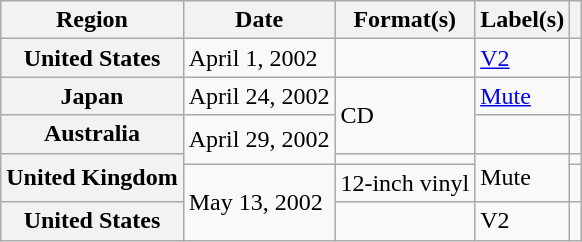<table class="wikitable plainrowheaders">
<tr>
<th scope="col">Region</th>
<th scope="col">Date</th>
<th scope="col">Format(s)</th>
<th scope="col">Label(s)</th>
<th scope="col"></th>
</tr>
<tr>
<th scope="row">United States</th>
<td>April 1, 2002</td>
<td></td>
<td><a href='#'>V2</a></td>
<td align="center"></td>
</tr>
<tr>
<th scope="row">Japan</th>
<td>April 24, 2002</td>
<td rowspan="2">CD</td>
<td><a href='#'>Mute</a></td>
<td align="center"></td>
</tr>
<tr>
<th scope="row">Australia</th>
<td rowspan="2">April 29, 2002</td>
<td></td>
<td align="center"></td>
</tr>
<tr>
<th scope="row" rowspan="2">United Kingdom</th>
<td></td>
<td rowspan="2">Mute</td>
<td align="center"></td>
</tr>
<tr>
<td rowspan="2">May 13, 2002</td>
<td>12-inch vinyl</td>
<td align="center"></td>
</tr>
<tr>
<th scope="row">United States</th>
<td></td>
<td>V2</td>
<td align="center"></td>
</tr>
</table>
